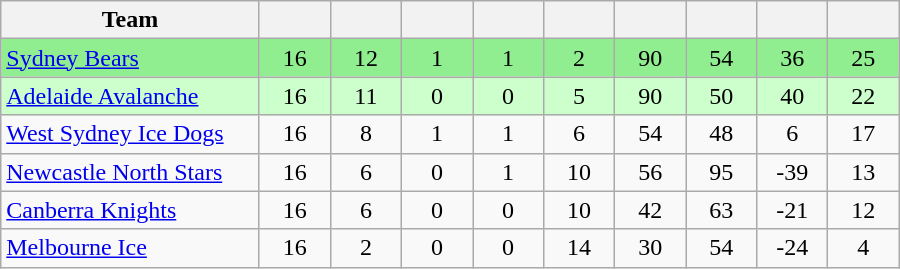<table class="wikitable" style="text-align:center;">
<tr>
<th width=165>Team</th>
<th width=40></th>
<th width=40></th>
<th width=40></th>
<th width=40></th>
<th width=40></th>
<th width=40></th>
<th width=40></th>
<th width=40></th>
<th width=40></th>
</tr>
<tr style="background:#90EE90;">
<td style="text-align:left;"><a href='#'>Sydney Bears</a></td>
<td>16</td>
<td>12</td>
<td>1</td>
<td>1</td>
<td>2</td>
<td>90</td>
<td>54</td>
<td>36</td>
<td>25</td>
</tr>
<tr style="background:#ccffcc;">
<td style="text-align:left;"><a href='#'>Adelaide Avalanche</a></td>
<td>16</td>
<td>11</td>
<td>0</td>
<td>0</td>
<td>5</td>
<td>90</td>
<td>50</td>
<td>40</td>
<td>22</td>
</tr>
<tr>
<td style="text-align:left;"><a href='#'>West Sydney Ice Dogs</a></td>
<td>16</td>
<td>8</td>
<td>1</td>
<td>1</td>
<td>6</td>
<td>54</td>
<td>48</td>
<td>6</td>
<td>17</td>
</tr>
<tr>
<td style="text-align:left;"><a href='#'>Newcastle North Stars</a></td>
<td>16</td>
<td>6</td>
<td>0</td>
<td>1</td>
<td>10</td>
<td>56</td>
<td>95</td>
<td>-39</td>
<td>13</td>
</tr>
<tr>
<td style="text-align:left;"><a href='#'>Canberra Knights</a></td>
<td>16</td>
<td>6</td>
<td>0</td>
<td>0</td>
<td>10</td>
<td>42</td>
<td>63</td>
<td>-21</td>
<td>12</td>
</tr>
<tr>
<td style="text-align:left;"><a href='#'>Melbourne Ice</a></td>
<td>16</td>
<td>2</td>
<td>0</td>
<td>0</td>
<td>14</td>
<td>30</td>
<td>54</td>
<td>-24</td>
<td>4</td>
</tr>
</table>
